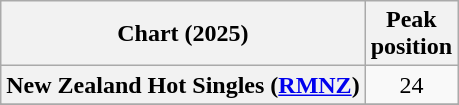<table class="wikitable sortable plainrowheaders" style="text-align:center">
<tr>
<th scope="col">Chart (2025)</th>
<th scope="col">Peak<br>position</th>
</tr>
<tr>
<th scope="row">New Zealand Hot Singles (<a href='#'>RMNZ</a>)</th>
<td>24</td>
</tr>
<tr>
</tr>
<tr>
</tr>
</table>
